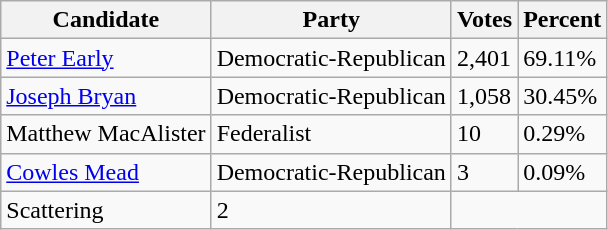<table class=wikitable>
<tr>
<th>Candidate</th>
<th>Party</th>
<th>Votes</th>
<th>Percent</th>
</tr>
<tr>
<td><a href='#'>Peter Early</a></td>
<td>Democratic-Republican</td>
<td>2,401</td>
<td>69.11%</td>
</tr>
<tr>
<td><a href='#'>Joseph Bryan</a></td>
<td>Democratic-Republican</td>
<td>1,058</td>
<td>30.45%</td>
</tr>
<tr>
<td>Matthew MacAlister</td>
<td>Federalist</td>
<td>10</td>
<td>0.29%</td>
</tr>
<tr>
<td><a href='#'>Cowles Mead</a></td>
<td>Democratic-Republican</td>
<td>3</td>
<td>0.09%</td>
</tr>
<tr>
<td>Scattering</td>
<td>2</td>
</tr>
</table>
